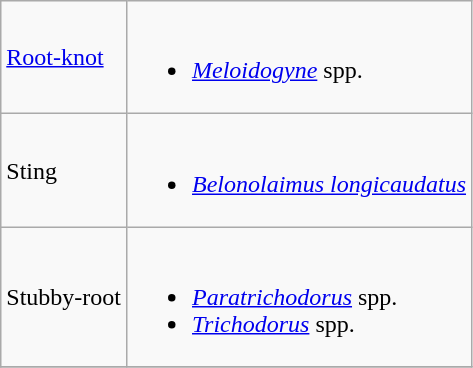<table class="wikitable" style="clear">
<tr>
<td><a href='#'>Root-knot</a></td>
<td><br><ul><li><em><a href='#'>Meloidogyne</a></em> spp.</li></ul></td>
</tr>
<tr>
<td>Sting</td>
<td><br><ul><li><em><a href='#'>Belonolaimus longicaudatus</a></em></li></ul></td>
</tr>
<tr>
<td>Stubby-root</td>
<td><br><ul><li><em><a href='#'>Paratrichodorus</a></em> spp.</li><li><em><a href='#'>Trichodorus</a></em> spp.</li></ul></td>
</tr>
<tr>
</tr>
</table>
